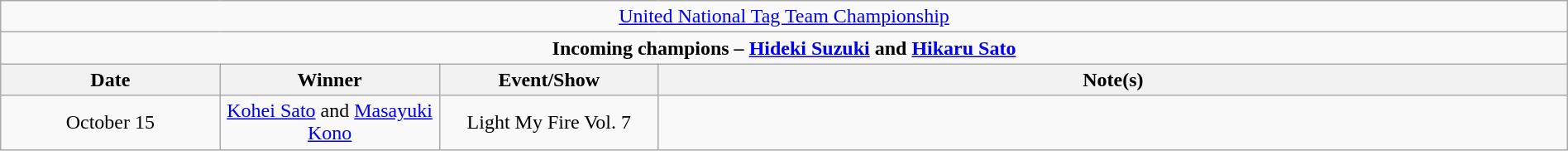<table class="wikitable" style="text-align:center; width:100%;">
<tr>
<td colspan="4" style="text-align: center;"><a href='#'>United National Tag Team Championship</a></td>
</tr>
<tr>
<td colspan="4" style="text-align: center;"><strong>Incoming champions – <a href='#'>Hideki Suzuki</a> and <a href='#'>Hikaru Sato</a></strong></td>
</tr>
<tr>
<th width=14%>Date</th>
<th width=14%>Winner</th>
<th width=14%>Event/Show</th>
<th width=58%>Note(s)</th>
</tr>
<tr>
<td>October 15</td>
<td><a href='#'>Kohei Sato</a> and <a href='#'>Masayuki Kono</a></td>
<td>Light My Fire Vol. 7</td>
<td></td>
</tr>
</table>
